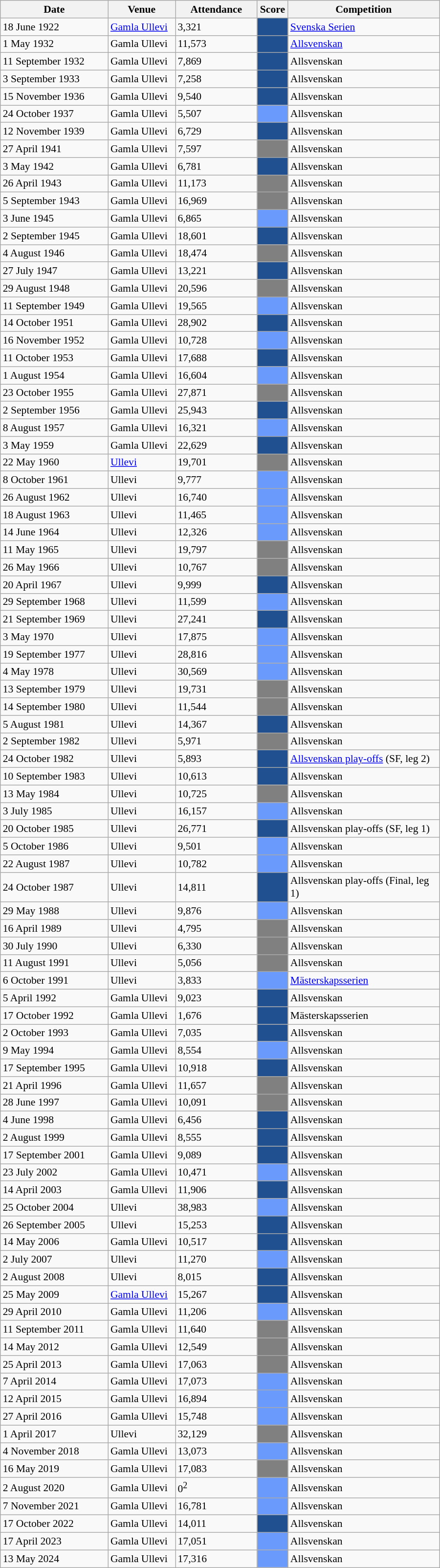<table class="wikitable" style="font-size:90%">
<tr>
<th width=140>Date</th>
<th width=85>Venue</th>
<th width=105>Attendance</th>
<th width=35>Score</th>
<th width=200>Competition</th>
</tr>
<tr>
<td>18 June 1922</td>
<td><a href='#'>Gamla Ullevi</a></td>
<td>3,321</td>
<td bgcolor=#205090></td>
<td><a href='#'>Svenska Serien</a></td>
</tr>
<tr>
<td>1 May 1932</td>
<td>Gamla Ullevi</td>
<td>11,573</td>
<td bgcolor=#205090></td>
<td><a href='#'>Allsvenskan</a></td>
</tr>
<tr>
<td>11 September 1932</td>
<td>Gamla Ullevi</td>
<td>7,869</td>
<td bgcolor=#205090></td>
<td>Allsvenskan</td>
</tr>
<tr>
<td>3 September 1933</td>
<td>Gamla Ullevi</td>
<td>7,258</td>
<td bgcolor=#205090></td>
<td>Allsvenskan</td>
</tr>
<tr>
<td>15 November 1936</td>
<td>Gamla Ullevi</td>
<td>9,540</td>
<td bgcolor=#205090></td>
<td>Allsvenskan</td>
</tr>
<tr>
<td>24 October 1937</td>
<td>Gamla Ullevi</td>
<td>5,507</td>
<td bgcolor=#6A9AFC></td>
<td>Allsvenskan</td>
</tr>
<tr>
<td>12 November 1939</td>
<td>Gamla Ullevi</td>
<td>6,729</td>
<td bgcolor=#205090></td>
<td>Allsvenskan</td>
</tr>
<tr>
<td>27 April 1941</td>
<td>Gamla Ullevi</td>
<td>7,597</td>
<td bgcolor=808080></td>
<td>Allsvenskan</td>
</tr>
<tr>
<td>3 May 1942</td>
<td>Gamla Ullevi</td>
<td>6,781</td>
<td bgcolor=#205090></td>
<td>Allsvenskan</td>
</tr>
<tr>
<td>26 April 1943</td>
<td>Gamla Ullevi</td>
<td>11,173</td>
<td bgcolor=808080></td>
<td>Allsvenskan</td>
</tr>
<tr>
<td>5 September 1943</td>
<td>Gamla Ullevi</td>
<td>16,969</td>
<td bgcolor=808080></td>
<td>Allsvenskan</td>
</tr>
<tr>
<td>3 June 1945</td>
<td>Gamla Ullevi</td>
<td>6,865</td>
<td bgcolor=#6A9AFC></td>
<td>Allsvenskan</td>
</tr>
<tr>
<td>2 September 1945</td>
<td>Gamla Ullevi</td>
<td>18,601</td>
<td bgcolor=#205090></td>
<td>Allsvenskan</td>
</tr>
<tr>
<td>4 August 1946</td>
<td>Gamla Ullevi</td>
<td>18,474</td>
<td bgcolor=808080></td>
<td>Allsvenskan</td>
</tr>
<tr>
<td>27 July 1947</td>
<td>Gamla Ullevi</td>
<td>13,221</td>
<td bgcolor=#205090></td>
<td>Allsvenskan</td>
</tr>
<tr>
<td>29 August 1948</td>
<td>Gamla Ullevi</td>
<td>20,596</td>
<td bgcolor=808080></td>
<td>Allsvenskan</td>
</tr>
<tr>
<td>11 September 1949</td>
<td>Gamla Ullevi</td>
<td>19,565</td>
<td bgcolor=#6A9AFC></td>
<td>Allsvenskan</td>
</tr>
<tr>
<td>14 October 1951</td>
<td>Gamla Ullevi</td>
<td>28,902</td>
<td bgcolor=#205090></td>
<td>Allsvenskan</td>
</tr>
<tr>
<td>16 November 1952</td>
<td>Gamla Ullevi</td>
<td>10,728</td>
<td bgcolor=#6A9AFC></td>
<td>Allsvenskan</td>
</tr>
<tr>
<td>11 October 1953</td>
<td>Gamla Ullevi</td>
<td>17,688</td>
<td bgcolor=#205090></td>
<td>Allsvenskan</td>
</tr>
<tr>
<td>1 August 1954</td>
<td>Gamla Ullevi</td>
<td>16,604</td>
<td bgcolor=#6A9AFC></td>
<td>Allsvenskan</td>
</tr>
<tr>
<td>23 October 1955</td>
<td>Gamla Ullevi</td>
<td>27,871</td>
<td bgcolor=808080></td>
<td>Allsvenskan</td>
</tr>
<tr>
<td>2 September 1956</td>
<td>Gamla Ullevi</td>
<td>25,943</td>
<td bgcolor=#205090></td>
<td>Allsvenskan</td>
</tr>
<tr>
<td>8 August 1957</td>
<td>Gamla Ullevi</td>
<td>16,321</td>
<td bgcolor=#6A9AFC></td>
<td>Allsvenskan</td>
</tr>
<tr>
<td>3 May 1959</td>
<td>Gamla Ullevi</td>
<td>22,629</td>
<td bgcolor=#205090></td>
<td>Allsvenskan</td>
</tr>
<tr>
<td>22 May 1960</td>
<td><a href='#'>Ullevi</a></td>
<td>19,701</td>
<td bgcolor=808080></td>
<td>Allsvenskan</td>
</tr>
<tr>
<td>8 October 1961</td>
<td>Ullevi</td>
<td>9,777</td>
<td bgcolor=#6A9AFC></td>
<td>Allsvenskan</td>
</tr>
<tr>
<td>26 August 1962</td>
<td>Ullevi</td>
<td>16,740</td>
<td bgcolor=#6A9AFC></td>
<td>Allsvenskan</td>
</tr>
<tr>
<td>18 August 1963</td>
<td>Ullevi</td>
<td>11,465</td>
<td bgcolor=#6A9AFC></td>
<td>Allsvenskan</td>
</tr>
<tr>
<td>14 June 1964</td>
<td>Ullevi</td>
<td>12,326</td>
<td bgcolor=#6A9AFC></td>
<td>Allsvenskan</td>
</tr>
<tr>
<td>11 May 1965</td>
<td>Ullevi</td>
<td>19,797</td>
<td bgcolor=808080></td>
<td>Allsvenskan</td>
</tr>
<tr>
<td>26 May 1966</td>
<td>Ullevi</td>
<td>10,767</td>
<td bgcolor=808080></td>
<td>Allsvenskan</td>
</tr>
<tr>
<td>20 April 1967</td>
<td>Ullevi</td>
<td>9,999</td>
<td bgcolor=#205090></td>
<td>Allsvenskan</td>
</tr>
<tr>
<td>29 September 1968</td>
<td>Ullevi</td>
<td>11,599</td>
<td bgcolor=#6A9AFC></td>
<td>Allsvenskan</td>
</tr>
<tr>
<td>21 September 1969</td>
<td>Ullevi</td>
<td>27,241</td>
<td bgcolor=#205090></td>
<td>Allsvenskan</td>
</tr>
<tr>
<td>3 May 1970</td>
<td>Ullevi</td>
<td>17,875</td>
<td bgcolor=#6A9AFC></td>
<td>Allsvenskan</td>
</tr>
<tr>
<td>19 September 1977</td>
<td>Ullevi</td>
<td>28,816</td>
<td bgcolor=#6A9AFC></td>
<td>Allsvenskan</td>
</tr>
<tr>
<td>4 May 1978</td>
<td>Ullevi</td>
<td>30,569</td>
<td bgcolor=#6A9AFC></td>
<td>Allsvenskan</td>
</tr>
<tr>
<td>13 September 1979</td>
<td>Ullevi</td>
<td>19,731</td>
<td bgcolor=808080></td>
<td>Allsvenskan</td>
</tr>
<tr>
<td>14 September 1980</td>
<td>Ullevi</td>
<td>11,544</td>
<td bgcolor=808080></td>
<td>Allsvenskan</td>
</tr>
<tr>
<td>5 August 1981</td>
<td>Ullevi</td>
<td>14,367</td>
<td bgcolor=#205090></td>
<td>Allsvenskan</td>
</tr>
<tr>
<td>2 September 1982</td>
<td>Ullevi</td>
<td>5,971</td>
<td bgcolor=808080></td>
<td>Allsvenskan</td>
</tr>
<tr>
<td>24 October 1982</td>
<td>Ullevi</td>
<td>5,893</td>
<td bgcolor=#205090></td>
<td><a href='#'>Allsvenskan play-offs</a> (SF, leg 2)</td>
</tr>
<tr>
<td>10 September 1983</td>
<td>Ullevi</td>
<td>10,613</td>
<td bgcolor=#205090></td>
<td>Allsvenskan</td>
</tr>
<tr>
<td>13 May 1984</td>
<td>Ullevi</td>
<td>10,725</td>
<td bgcolor=808080></td>
<td>Allsvenskan</td>
</tr>
<tr>
<td>3 July 1985</td>
<td>Ullevi</td>
<td>16,157</td>
<td bgcolor=#6A9AFC></td>
<td>Allsvenskan</td>
</tr>
<tr>
<td>20 October 1985</td>
<td>Ullevi</td>
<td>26,771</td>
<td bgcolor=#205090></td>
<td>Allsvenskan play-offs (SF, leg 1)</td>
</tr>
<tr>
<td>5 October 1986</td>
<td>Ullevi</td>
<td>9,501</td>
<td bgcolor=#6A9AFC></td>
<td>Allsvenskan</td>
</tr>
<tr>
<td>22 August 1987</td>
<td>Ullevi</td>
<td>10,782</td>
<td bgcolor=#6A9AFC></td>
<td>Allsvenskan</td>
</tr>
<tr>
<td>24 October 1987</td>
<td>Ullevi</td>
<td>14,811</td>
<td bgcolor=#205090></td>
<td>Allsvenskan play-offs (Final, leg 1)</td>
</tr>
<tr>
<td>29 May 1988</td>
<td>Ullevi</td>
<td>9,876</td>
<td bgcolor=#6A9AFC></td>
<td>Allsvenskan</td>
</tr>
<tr>
<td>16 April 1989</td>
<td>Ullevi</td>
<td>4,795</td>
<td bgcolor=808080></td>
<td>Allsvenskan</td>
</tr>
<tr>
<td>30 July 1990</td>
<td>Ullevi</td>
<td>6,330</td>
<td bgcolor=808080></td>
<td>Allsvenskan</td>
</tr>
<tr>
<td>11 August 1991</td>
<td>Ullevi</td>
<td>5,056</td>
<td bgcolor=808080></td>
<td>Allsvenskan</td>
</tr>
<tr>
<td>6 October 1991</td>
<td>Ullevi</td>
<td>3,833</td>
<td bgcolor=#6A9AFC></td>
<td><a href='#'>Mästerskapsserien</a></td>
</tr>
<tr>
<td>5 April 1992</td>
<td>Gamla Ullevi</td>
<td>9,023</td>
<td bgcolor=#205090></td>
<td>Allsvenskan</td>
</tr>
<tr>
<td>17 October 1992</td>
<td>Gamla Ullevi</td>
<td>1,676</td>
<td bgcolor=#205090></td>
<td>Mästerskapsserien</td>
</tr>
<tr>
<td>2 October 1993</td>
<td>Gamla Ullevi</td>
<td>7,035</td>
<td bgcolor=#205090></td>
<td>Allsvenskan</td>
</tr>
<tr>
<td>9 May 1994</td>
<td>Gamla Ullevi</td>
<td>8,554</td>
<td bgcolor=#6A9AFC></td>
<td>Allsvenskan</td>
</tr>
<tr>
<td>17 September 1995</td>
<td>Gamla Ullevi</td>
<td>10,918</td>
<td bgcolor=#205090></td>
<td>Allsvenskan</td>
</tr>
<tr>
<td>21 April 1996</td>
<td>Gamla Ullevi</td>
<td>11,657</td>
<td bgcolor=808080></td>
<td>Allsvenskan</td>
</tr>
<tr>
<td>28 June 1997</td>
<td>Gamla Ullevi</td>
<td>10,091</td>
<td bgcolor=808080></td>
<td>Allsvenskan</td>
</tr>
<tr>
<td>4 June 1998</td>
<td>Gamla Ullevi</td>
<td>6,456</td>
<td bgcolor=#205090></td>
<td>Allsvenskan</td>
</tr>
<tr>
<td>2 August 1999</td>
<td>Gamla Ullevi</td>
<td>8,555</td>
<td bgcolor=#205090></td>
<td>Allsvenskan</td>
</tr>
<tr>
<td>17 September 2001</td>
<td>Gamla Ullevi</td>
<td>9,089</td>
<td bgcolor=#205090></td>
<td>Allsvenskan</td>
</tr>
<tr>
<td>23 July 2002</td>
<td>Gamla Ullevi</td>
<td>10,471</td>
<td bgcolor=#6A9AFC></td>
<td>Allsvenskan</td>
</tr>
<tr>
<td>14 April 2003</td>
<td>Gamla Ullevi</td>
<td>11,906</td>
<td bgcolor=#205090></td>
<td>Allsvenskan</td>
</tr>
<tr>
<td>25 October 2004</td>
<td>Ullevi</td>
<td>38,983</td>
<td bgcolor=#6A9AFC></td>
<td>Allsvenskan</td>
</tr>
<tr>
<td>26 September 2005</td>
<td>Ullevi</td>
<td>15,253</td>
<td bgcolor=#205090></td>
<td>Allsvenskan</td>
</tr>
<tr>
<td>14 May 2006</td>
<td>Gamla Ullevi</td>
<td>10,517</td>
<td bgcolor=#205090></td>
<td>Allsvenskan</td>
</tr>
<tr>
<td>2 July 2007</td>
<td>Ullevi</td>
<td>11,270</td>
<td bgcolor=#6A9AFC></td>
<td>Allsvenskan</td>
</tr>
<tr>
<td>2 August 2008</td>
<td>Ullevi</td>
<td>8,015</td>
<td bgcolor=#205090></td>
<td>Allsvenskan</td>
</tr>
<tr>
<td>25 May 2009</td>
<td><a href='#'>Gamla Ullevi</a></td>
<td>15,267</td>
<td bgcolor=#205090></td>
<td>Allsvenskan</td>
</tr>
<tr>
<td>29 April 2010</td>
<td>Gamla Ullevi</td>
<td>11,206</td>
<td bgcolor=#6A9AFC></td>
<td>Allsvenskan</td>
</tr>
<tr>
<td>11 September 2011</td>
<td>Gamla Ullevi</td>
<td>11,640</td>
<td bgcolor=808080></td>
<td>Allsvenskan</td>
</tr>
<tr>
<td>14 May 2012</td>
<td>Gamla Ullevi</td>
<td>12,549</td>
<td bgcolor=808080></td>
<td>Allsvenskan</td>
</tr>
<tr>
<td>25 April 2013</td>
<td>Gamla Ullevi</td>
<td>17,063</td>
<td bgcolor=808080></td>
<td>Allsvenskan</td>
</tr>
<tr>
<td>7 April 2014</td>
<td>Gamla Ullevi</td>
<td>17,073</td>
<td bgcolor=#6A9AFC></td>
<td>Allsvenskan</td>
</tr>
<tr>
<td>12 April 2015</td>
<td>Gamla Ullevi</td>
<td>16,894</td>
<td bgcolor=#6A9AFC></td>
<td>Allsvenskan</td>
</tr>
<tr>
<td>27 April 2016</td>
<td>Gamla Ullevi</td>
<td>15,748</td>
<td bgcolor=#6A9AFC></td>
<td>Allsvenskan</td>
</tr>
<tr>
<td>1 April 2017</td>
<td>Ullevi</td>
<td>32,129</td>
<td bgcolor=808080></td>
<td>Allsvenskan</td>
</tr>
<tr>
<td>4 November 2018</td>
<td>Gamla Ullevi</td>
<td>13,073</td>
<td bgcolor=#6A9AFC></td>
<td>Allsvenskan</td>
</tr>
<tr>
<td>16 May 2019</td>
<td>Gamla Ullevi</td>
<td>17,083</td>
<td bgcolor=808080></td>
<td>Allsvenskan</td>
</tr>
<tr>
<td>2 August 2020</td>
<td>Gamla Ullevi</td>
<td>0<sup>2</sup></td>
<td bgcolor=#6A9AFC></td>
<td>Allsvenskan</td>
</tr>
<tr>
<td>7 November 2021</td>
<td>Gamla Ullevi</td>
<td>16,781</td>
<td bgcolor=#6A9AFC></td>
<td>Allsvenskan</td>
</tr>
<tr>
<td>17 October 2022</td>
<td>Gamla Ullevi</td>
<td>14,011</td>
<td bgcolor=#205090></td>
<td>Allsvenskan</td>
</tr>
<tr>
<td>17 April 2023</td>
<td>Gamla Ullevi</td>
<td>17,051</td>
<td bgcolor=#6A9AFC></td>
<td>Allsvenskan</td>
</tr>
<tr>
<td>13 May 2024</td>
<td>Gamla Ullevi</td>
<td>17,316</td>
<td bgcolor=#6A9AFC></td>
<td>Allsvenskan</td>
</tr>
</table>
